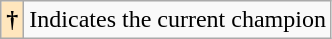<table class="wikitable sortable">
<tr>
<th style="background-color:#FFE6BD">†</th>
<td>Indicates the current champion</td>
</tr>
</table>
